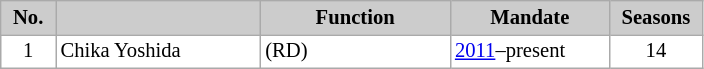<table class="wikitable plainrowheaders" style="background:#fff; font-size:86%; line-height:16px; border:grey solid 1px; border-collapse:collapse;">
<tr style="background:#ccc; text-align:center;">
<th style="background:#ccc;" width=30>No.</th>
<th style="background:#ccc;" width=130></th>
<th style="background:#ccc;" width=120>Function</th>
<th style="background:#ccc;" width=100>Mandate</th>
<th style="background:#ccc;" width=55>Seasons</th>
</tr>
<tr>
<td align=center>1</td>
<td> Chika Yoshida</td>
<td> (RD)</td>
<td><a href='#'>2011</a>–present</td>
<td align=center>14</td>
</tr>
</table>
